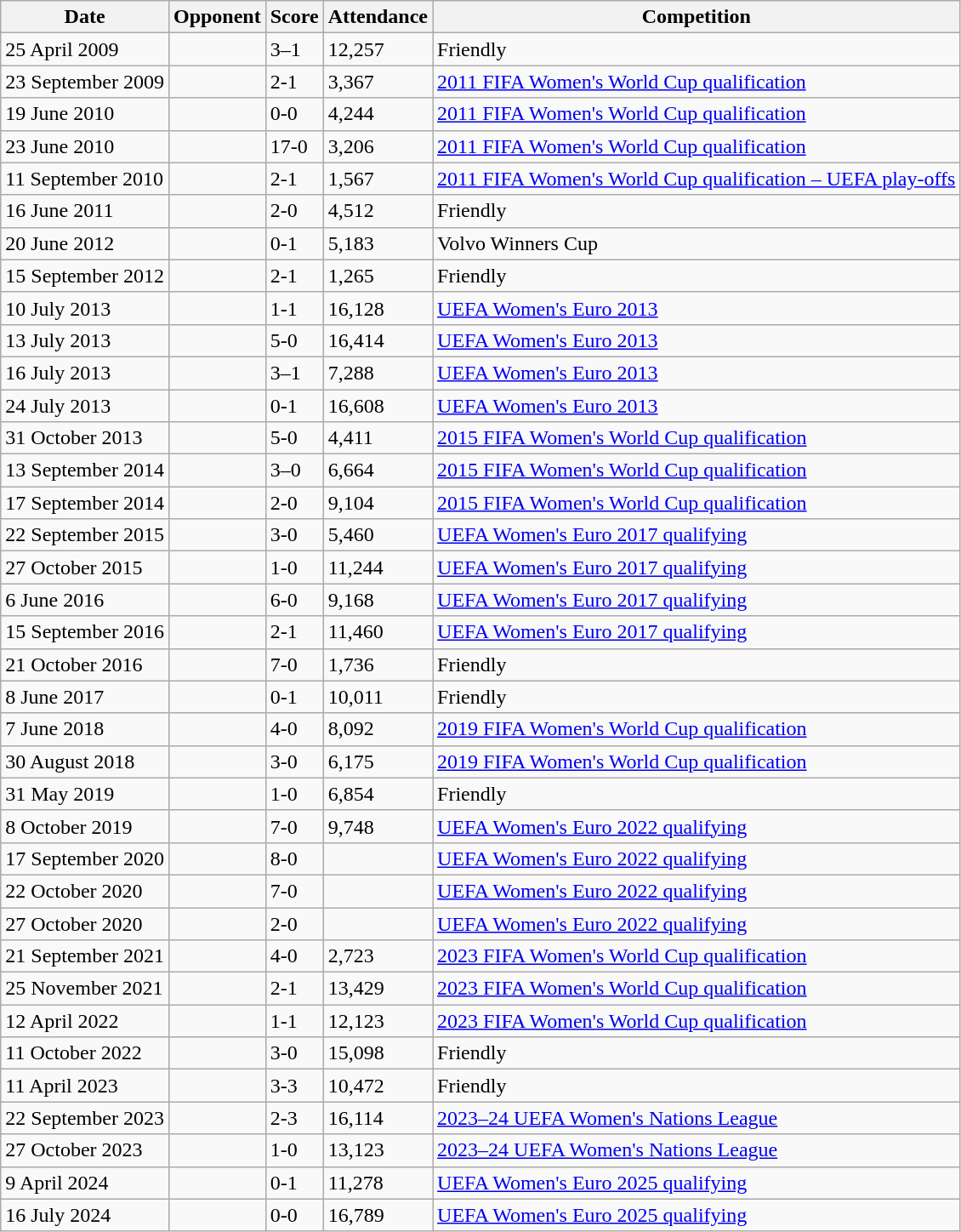<table class="wikitable sortable plainrowheaders">
<tr>
<th class="unsortable">Date</th>
<th>Opponent</th>
<th class="unsortable">Score</th>
<th class="unsortable">Attendance</th>
<th class="unsortable">Competition</th>
</tr>
<tr>
<td>25 April 2009</td>
<td></td>
<td>3–1</td>
<td>12,257</td>
<td>Friendly</td>
</tr>
<tr>
<td>23 September 2009</td>
<td></td>
<td>2-1</td>
<td>3,367</td>
<td><a href='#'>2011 FIFA Women's World Cup qualification</a></td>
</tr>
<tr>
<td>19 June 2010</td>
<td></td>
<td>0-0</td>
<td>4,244</td>
<td><a href='#'>2011 FIFA Women's World Cup qualification</a></td>
</tr>
<tr>
<td>23 June 2010</td>
<td></td>
<td>17-0</td>
<td>3,206</td>
<td><a href='#'>2011 FIFA Women's World Cup qualification</a></td>
</tr>
<tr>
<td>11 September 2010</td>
<td></td>
<td>2-1</td>
<td>1,567</td>
<td><a href='#'>2011 FIFA Women's World Cup qualification – UEFA play-offs</a></td>
</tr>
<tr>
<td>16 June 2011</td>
<td></td>
<td>2-0</td>
<td>4,512</td>
<td>Friendly</td>
</tr>
<tr>
<td>20 June 2012</td>
<td></td>
<td>0-1</td>
<td>5,183</td>
<td>Volvo Winners Cup</td>
</tr>
<tr>
<td>15 September 2012</td>
<td></td>
<td>2-1</td>
<td>1,265</td>
<td>Friendly</td>
</tr>
<tr>
<td>10 July 2013</td>
<td></td>
<td>1-1</td>
<td>16,128</td>
<td><a href='#'>UEFA Women's Euro 2013</a></td>
</tr>
<tr>
<td>13 July 2013</td>
<td></td>
<td>5-0</td>
<td>16,414</td>
<td><a href='#'>UEFA Women's Euro 2013</a></td>
</tr>
<tr>
<td>16 July 2013</td>
<td></td>
<td>3–1</td>
<td>7,288</td>
<td><a href='#'>UEFA Women's Euro 2013</a></td>
</tr>
<tr>
<td>24 July 2013</td>
<td></td>
<td>0-1</td>
<td>16,608</td>
<td><a href='#'>UEFA Women's Euro 2013</a></td>
</tr>
<tr>
<td>31 October 2013</td>
<td></td>
<td>5-0</td>
<td>4,411</td>
<td><a href='#'>2015 FIFA Women's World Cup qualification</a></td>
</tr>
<tr>
<td>13 September 2014</td>
<td></td>
<td>3–0</td>
<td>6,664</td>
<td><a href='#'>2015 FIFA Women's World Cup qualification</a></td>
</tr>
<tr>
<td>17 September 2014</td>
<td></td>
<td>2-0</td>
<td>9,104</td>
<td><a href='#'>2015 FIFA Women's World Cup qualification</a></td>
</tr>
<tr>
<td>22 September 2015</td>
<td></td>
<td>3-0</td>
<td>5,460</td>
<td><a href='#'>UEFA Women's Euro 2017 qualifying</a></td>
</tr>
<tr>
<td>27 October 2015</td>
<td></td>
<td>1-0</td>
<td>11,244</td>
<td><a href='#'>UEFA Women's Euro 2017 qualifying</a></td>
</tr>
<tr>
<td>6 June 2016</td>
<td></td>
<td>6-0</td>
<td>9,168</td>
<td><a href='#'>UEFA Women's Euro 2017 qualifying</a></td>
</tr>
<tr>
<td>15 September 2016</td>
<td></td>
<td>2-1</td>
<td>11,460</td>
<td><a href='#'>UEFA Women's Euro 2017 qualifying</a></td>
</tr>
<tr>
<td>21 October 2016</td>
<td></td>
<td>7-0</td>
<td>1,736</td>
<td>Friendly</td>
</tr>
<tr>
<td>8 June 2017</td>
<td></td>
<td>0-1</td>
<td>10,011</td>
<td>Friendly</td>
</tr>
<tr>
<td>7 June 2018</td>
<td></td>
<td>4-0</td>
<td>8,092</td>
<td><a href='#'>2019 FIFA Women's World Cup qualification</a></td>
</tr>
<tr>
<td>30 August 2018</td>
<td></td>
<td>3-0</td>
<td>6,175</td>
<td><a href='#'>2019 FIFA Women's World Cup qualification</a></td>
</tr>
<tr>
<td>31 May 2019</td>
<td></td>
<td>1-0</td>
<td>6,854</td>
<td>Friendly</td>
</tr>
<tr>
<td>8 October 2019</td>
<td></td>
<td>7-0</td>
<td>9,748</td>
<td><a href='#'>UEFA Women's Euro 2022 qualifying</a></td>
</tr>
<tr>
<td>17 September 2020</td>
<td></td>
<td>8-0</td>
<td></td>
<td><a href='#'>UEFA Women's Euro 2022 qualifying</a></td>
</tr>
<tr>
<td>22 October 2020</td>
<td></td>
<td>7-0</td>
<td></td>
<td><a href='#'>UEFA Women's Euro 2022 qualifying</a></td>
</tr>
<tr>
<td>27 October 2020</td>
<td></td>
<td>2-0</td>
<td></td>
<td><a href='#'>UEFA Women's Euro 2022 qualifying</a></td>
</tr>
<tr>
<td>21 September 2021</td>
<td></td>
<td>4-0</td>
<td>2,723</td>
<td><a href='#'>2023 FIFA Women's World Cup qualification</a></td>
</tr>
<tr>
<td>25 November 2021</td>
<td></td>
<td>2-1</td>
<td>13,429</td>
<td><a href='#'>2023 FIFA Women's World Cup qualification</a></td>
</tr>
<tr>
<td>12 April 2022</td>
<td></td>
<td>1-1</td>
<td>12,123</td>
<td><a href='#'>2023 FIFA Women's World Cup qualification</a></td>
</tr>
<tr>
<td>11 October 2022</td>
<td></td>
<td>3-0</td>
<td>15,098</td>
<td>Friendly</td>
</tr>
<tr>
<td>11 April 2023</td>
<td></td>
<td>3-3</td>
<td>10,472</td>
<td>Friendly</td>
</tr>
<tr>
<td>22 September 2023</td>
<td></td>
<td>2-3</td>
<td>16,114</td>
<td><a href='#'>2023–24 UEFA Women's Nations League</a></td>
</tr>
<tr>
<td>27 October 2023</td>
<td></td>
<td>1-0</td>
<td>13,123</td>
<td><a href='#'>2023–24 UEFA Women's Nations League</a></td>
</tr>
<tr>
<td>9 April 2024</td>
<td></td>
<td>0-1</td>
<td>11,278</td>
<td><a href='#'>UEFA Women's Euro 2025 qualifying</a></td>
</tr>
<tr>
<td>16 July 2024</td>
<td></td>
<td>0-0</td>
<td>16,789</td>
<td><a href='#'>UEFA Women's Euro 2025 qualifying</a></td>
</tr>
</table>
